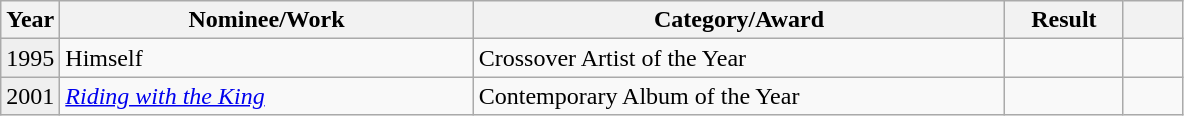<table class="wikitable">
<tr>
<th width=5%>Year</th>
<th width=35%>Nominee/Work</th>
<th width=45%>Category/Award</th>
<th width=10%>Result</th>
<th width=5%></th>
</tr>
<tr>
<td bgcolor="#efefef">1995</td>
<td>Himself</td>
<td>Crossover Artist of the Year</td>
<td></td>
<td style="text-align:center;"></td>
</tr>
<tr>
<td bgcolor="#efefef">2001</td>
<td><em><a href='#'>Riding with the King</a></em></td>
<td>Contemporary Album of the Year</td>
<td></td>
<td style="text-align:center;"></td>
</tr>
</table>
